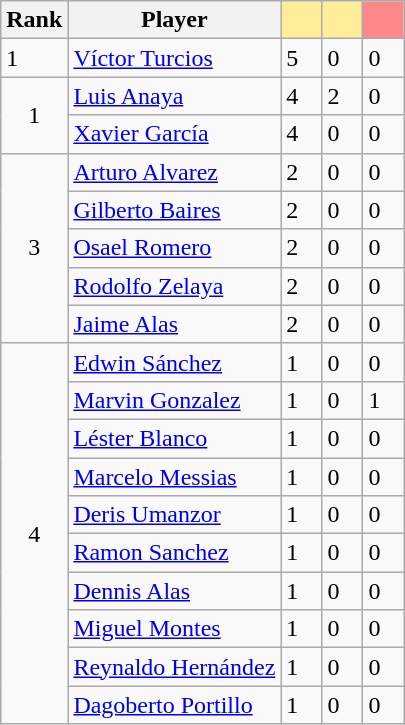<table class="wikitable" border="1">
<tr>
<th>Rank</th>
<th>Player</th>
<th width=20 style="background: #FFEE99"></th>
<th width=20 style="background: #FFEE99"></th>
<th width=20 style="background: #FF8888"></th>
</tr>
<tr>
<td>1</td>
<td><a href='#'>Víctor Turcios</a></td>
<td>5</td>
<td>0</td>
<td>0</td>
</tr>
<tr>
<td rowspan="2" align=center>1</td>
<td><a href='#'>Luis Anaya</a></td>
<td>4</td>
<td>2</td>
<td>0</td>
</tr>
<tr>
<td><a href='#'>Xavier García</a></td>
<td>4</td>
<td>0</td>
<td>0</td>
</tr>
<tr>
<td rowspan="5" align=center>3</td>
<td><a href='#'>Arturo Alvarez</a></td>
<td>2</td>
<td>0</td>
<td>0</td>
</tr>
<tr>
<td><a href='#'>Gilberto Baires</a></td>
<td>2</td>
<td>0</td>
<td>0</td>
</tr>
<tr>
<td><a href='#'>Osael Romero</a></td>
<td>2</td>
<td>0</td>
<td>0</td>
</tr>
<tr>
<td><a href='#'>Rodolfo Zelaya</a></td>
<td>2</td>
<td>0</td>
<td>0</td>
</tr>
<tr>
<td><a href='#'>Jaime Alas</a></td>
<td>2</td>
<td>0</td>
<td>0</td>
</tr>
<tr>
<td rowspan="10" align=center>4</td>
<td><a href='#'>Edwin Sánchez</a></td>
<td>1</td>
<td>0</td>
<td>0</td>
</tr>
<tr>
<td><a href='#'>Marvin Gonzalez</a></td>
<td>1</td>
<td>0</td>
<td>1</td>
</tr>
<tr>
<td><a href='#'>Léster Blanco</a></td>
<td>1</td>
<td>0</td>
<td>0</td>
</tr>
<tr>
<td><a href='#'>Marcelo Messias</a></td>
<td>1</td>
<td>0</td>
<td>0</td>
</tr>
<tr>
<td><a href='#'>Deris Umanzor</a></td>
<td>1</td>
<td>0</td>
<td>0</td>
</tr>
<tr>
<td><a href='#'>Ramon Sanchez</a></td>
<td>1</td>
<td>0</td>
<td>0</td>
</tr>
<tr>
<td><a href='#'>Dennis Alas</a></td>
<td>1</td>
<td>0</td>
<td>0</td>
</tr>
<tr>
<td><a href='#'>Miguel Montes</a></td>
<td>1</td>
<td>0</td>
<td>0</td>
</tr>
<tr>
<td><a href='#'>Reynaldo Hernández</a></td>
<td>1</td>
<td>0</td>
<td>0</td>
</tr>
<tr>
<td><a href='#'>Dagoberto Portillo</a></td>
<td>1</td>
<td>0</td>
<td>0</td>
</tr>
</table>
